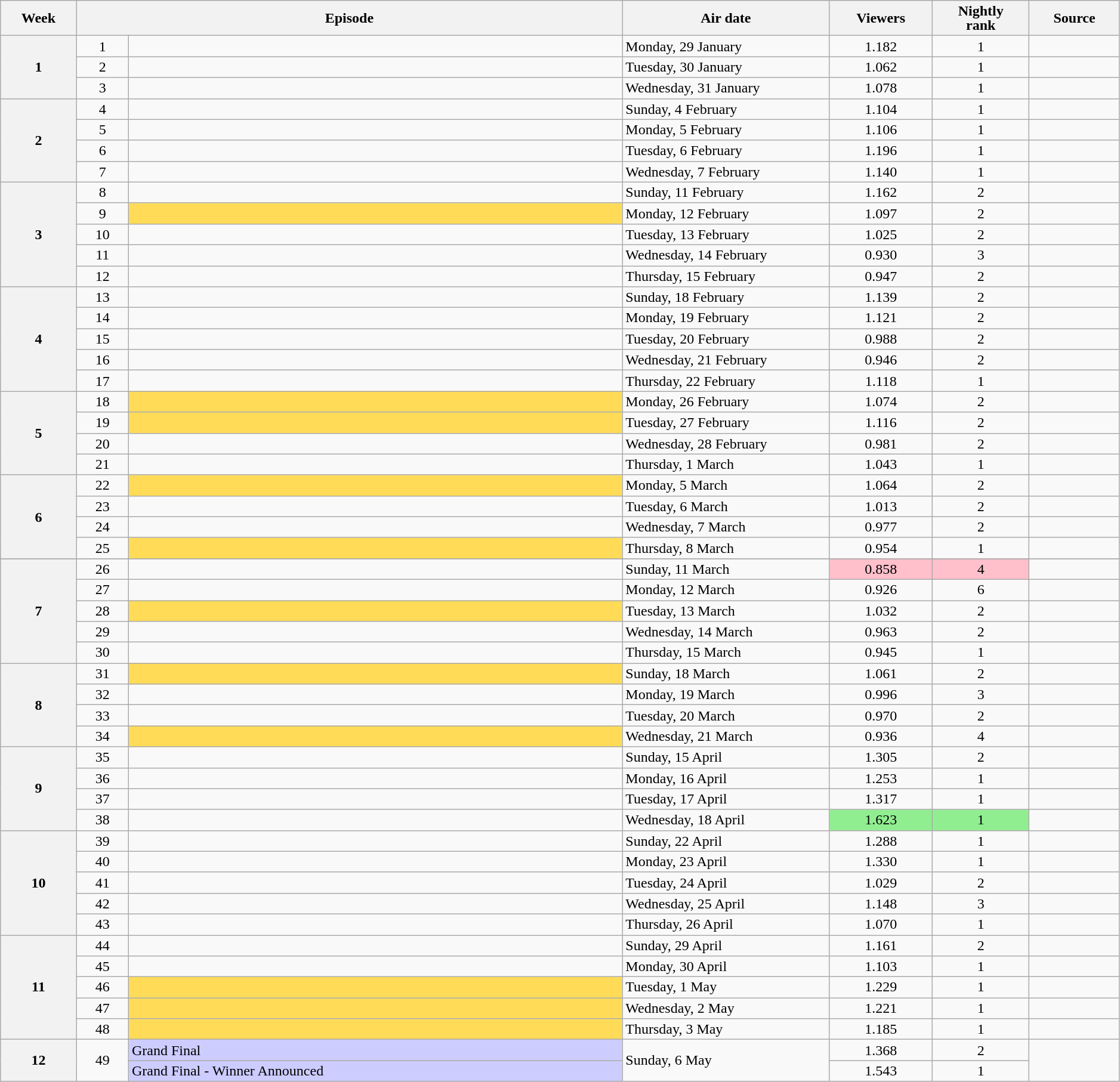<table class="wikitable plainrowheaders" style="text-align:center; line-height:16px; width:99%;">
<tr>
<th scope="col" class="unsortable">Week</th>
<th style="width:20em;" colspan=2>Episode</th>
<th style="width:14em;" class="unsortable">Air date</th>
<th>Viewers<br><small></small></th>
<th>Nightly<br>rank</th>
<th class="unsortable">Source</th>
</tr>
<tr>
<th rowspan="3">1</th>
<td>1</td>
<td style="text-align:left"></td>
<td style="text-align:left">Monday, 29 January</td>
<td>1.182</td>
<td>1</td>
<td></td>
</tr>
<tr>
<td>2</td>
<td style="text-align:left"></td>
<td style="text-align:left">Tuesday, 30 January</td>
<td>1.062</td>
<td>1</td>
<td></td>
</tr>
<tr>
<td>3</td>
<td style="text-align:left"></td>
<td style="text-align:left">Wednesday, 31 January</td>
<td>1.078</td>
<td>1</td>
<td></td>
</tr>
<tr>
<th rowspan="4">2</th>
<td>4</td>
<td style="text-align:left"></td>
<td style="text-align:left">Sunday, 4 February</td>
<td>1.104</td>
<td>1</td>
<td></td>
</tr>
<tr>
<td>5</td>
<td style="text-align:left"></td>
<td style="text-align:left">Monday, 5 February</td>
<td>1.106</td>
<td>1</td>
<td></td>
</tr>
<tr>
<td>6</td>
<td style="text-align:left"></td>
<td style="text-align:left">Tuesday, 6 February</td>
<td>1.196</td>
<td>1</td>
<td></td>
</tr>
<tr>
<td>7</td>
<td style="text-align:left"></td>
<td style="text-align:left">Wednesday, 7 February</td>
<td>1.140</td>
<td>1</td>
<td></td>
</tr>
<tr>
<th rowspan="5">3</th>
<td>8</td>
<td style="text-align:left"></td>
<td style="text-align:left">Sunday, 11 February</td>
<td>1.162</td>
<td>2</td>
<td></td>
</tr>
<tr>
<td>9</td>
<td style="text-align:left; background:#FFDB58"></td>
<td style="text-align:left">Monday, 12 February</td>
<td>1.097</td>
<td>2</td>
<td></td>
</tr>
<tr>
<td>10</td>
<td style="text-align:left"></td>
<td style="text-align:left">Tuesday, 13 February</td>
<td>1.025</td>
<td>2</td>
<td></td>
</tr>
<tr>
<td>11</td>
<td style="text-align:left"></td>
<td style="text-align:left">Wednesday, 14 February</td>
<td>0.930</td>
<td>3</td>
<td></td>
</tr>
<tr>
<td>12</td>
<td style="text-align:left"></td>
<td style="text-align:left">Thursday, 15 February</td>
<td>0.947</td>
<td>2</td>
<td></td>
</tr>
<tr>
<th rowspan="5">4</th>
<td>13</td>
<td style="text-align:left"></td>
<td style="text-align:left">Sunday, 18 February</td>
<td>1.139</td>
<td>2</td>
<td></td>
</tr>
<tr>
<td>14</td>
<td style="text-align:left"></td>
<td style="text-align:left">Monday, 19 February</td>
<td>1.121</td>
<td>2</td>
<td></td>
</tr>
<tr>
<td>15</td>
<td style="text-align:left"></td>
<td style="text-align:left">Tuesday, 20 February</td>
<td>0.988</td>
<td>2</td>
<td></td>
</tr>
<tr>
<td>16</td>
<td style="text-align:left"></td>
<td style="text-align:left">Wednesday, 21 February</td>
<td>0.946</td>
<td>2</td>
<td></td>
</tr>
<tr>
<td>17</td>
<td style="text-align:left"></td>
<td style="text-align:left">Thursday, 22 February</td>
<td>1.118</td>
<td>1</td>
<td></td>
</tr>
<tr>
<th rowspan="4">5</th>
<td>18</td>
<td style="text-align:left; background:#FFDB58"></td>
<td style="text-align:left">Monday, 26 February</td>
<td>1.074</td>
<td>2</td>
<td></td>
</tr>
<tr>
<td>19</td>
<td style="text-align:left; background:#FFDB58"></td>
<td style="text-align:left">Tuesday, 27 February</td>
<td>1.116</td>
<td>2</td>
<td></td>
</tr>
<tr>
<td>20</td>
<td style="text-align:left"></td>
<td style="text-align:left">Wednesday, 28 February</td>
<td>0.981</td>
<td>2</td>
<td></td>
</tr>
<tr>
<td>21</td>
<td style="text-align:left;"></td>
<td style="text-align:left;">Thursday, 1 March</td>
<td>1.043</td>
<td>1</td>
<td></td>
</tr>
<tr>
<th rowspan="4">6</th>
<td>22</td>
<td style="text-align:left; background:#FFDB58"></td>
<td style="text-align:left">Monday, 5 March</td>
<td>1.064</td>
<td>2</td>
<td></td>
</tr>
<tr>
<td>23</td>
<td style="text-align:left;"></td>
<td style="text-align:left;">Tuesday, 6 March</td>
<td>1.013</td>
<td>2</td>
<td></td>
</tr>
<tr>
<td>24</td>
<td style="text-align:left;"></td>
<td style="text-align:left;">Wednesday, 7 March</td>
<td>0.977</td>
<td>2</td>
<td></td>
</tr>
<tr>
<td>25</td>
<td style="text-align:left; background:#FFDB58"></td>
<td style="text-align:left">Thursday, 8 March</td>
<td>0.954</td>
<td>1</td>
<td></td>
</tr>
<tr>
</tr>
<tr>
<th rowspan="5">7</th>
<td>26</td>
<td style="text-align:left;"></td>
<td style="text-align:left;">Sunday, 11 March</td>
<td style="text-align:centre; background:pink">0.858</td>
<td style="text-align:centre; background:pink">4</td>
<td></td>
</tr>
<tr>
<td>27</td>
<td style="text-align:left;"></td>
<td style="text-align:left;">Monday, 12 March</td>
<td>0.926</td>
<td>6</td>
<td></td>
</tr>
<tr>
<td>28</td>
<td style="text-align:left; background:#FFDB58"></td>
<td style="text-align:left">Tuesday, 13 March</td>
<td>1.032</td>
<td>2</td>
<td></td>
</tr>
<tr>
<td>29</td>
<td style="text-align:left;"></td>
<td style="text-align:left;">Wednesday, 14 March</td>
<td>0.963</td>
<td>2</td>
<td></td>
</tr>
<tr>
<td>30</td>
<td style="text-align:left;"></td>
<td style="text-align:left;">Thursday, 15 March</td>
<td>0.945</td>
<td>1</td>
<td></td>
</tr>
<tr>
<th rowspan="4">8</th>
<td>31</td>
<td style="text-align:left; background:#FFDB58"></td>
<td style="text-align:left">Sunday, 18 March</td>
<td>1.061</td>
<td>2</td>
<td></td>
</tr>
<tr>
<td>32</td>
<td style="text-align:left;"></td>
<td style="text-align:left;">Monday, 19 March</td>
<td>0.996</td>
<td>3</td>
<td></td>
</tr>
<tr>
<td>33</td>
<td style="text-align:left;"></td>
<td style="text-align:left;">Tuesday, 20 March</td>
<td>0.970</td>
<td>2</td>
<td></td>
</tr>
<tr>
<td>34</td>
<td style="text-align:left; background:#FFDB58"></td>
<td style="text-align:left">Wednesday, 21 March</td>
<td>0.936</td>
<td>4</td>
<td></td>
</tr>
<tr>
<th rowspan="4">9</th>
<td>35</td>
<td style="text-align:left;"></td>
<td style="text-align:left">Sunday, 15 April</td>
<td>1.305</td>
<td>2</td>
<td></td>
</tr>
<tr>
<td>36</td>
<td style="text-align:left;"></td>
<td style="text-align:left">Monday, 16 April</td>
<td>1.253</td>
<td>1</td>
<td></td>
</tr>
<tr>
<td>37</td>
<td style="text-align:left;"></td>
<td style="text-align:left">Tuesday, 17 April</td>
<td>1.317</td>
<td>1</td>
<td></td>
</tr>
<tr>
<td>38</td>
<td style="text-align:left"></td>
<td style="text-align:left">Wednesday, 18 April</td>
<td style="text-align:centre; background:lightgreen">1.623</td>
<td style="text-align:centre; background:lightgreen">1</td>
<td></td>
</tr>
<tr>
<th rowspan="5">10</th>
<td>39</td>
<td style="text-align:left;"></td>
<td style="text-align:left">Sunday, 22 April</td>
<td>1.288</td>
<td>1</td>
<td></td>
</tr>
<tr>
<td>40</td>
<td style="text-align:left;"></td>
<td style="text-align:left">Monday, 23 April</td>
<td>1.330</td>
<td>1</td>
<td></td>
</tr>
<tr>
<td>41</td>
<td style="text-align:left;"></td>
<td style="text-align:left">Tuesday, 24 April</td>
<td>1.029</td>
<td>2</td>
<td></td>
</tr>
<tr>
<td>42</td>
<td style="text-align:left"; background:#FFDB58></td>
<td style="text-align:left">Wednesday, 25 April</td>
<td>1.148</td>
<td>3</td>
<td></td>
</tr>
<tr>
<td>43</td>
<td style="text-align:left;"></td>
<td style="text-align:left">Thursday, 26 April</td>
<td>1.070</td>
<td>1</td>
<td></td>
</tr>
<tr>
<th rowspan="5">11</th>
<td>44</td>
<td style="text-align:left;"></td>
<td style="text-align:left">Sunday, 29 April</td>
<td>1.161</td>
<td>2</td>
<td></td>
</tr>
<tr>
<td>45</td>
<td style="text-align:left;"></td>
<td style="text-align:left">Monday, 30 April</td>
<td>1.103</td>
<td>1</td>
<td></td>
</tr>
<tr>
<td>46</td>
<td style="text-align:left; background:#FFDB58"></td>
<td style="text-align:left">Tuesday, 1 May</td>
<td>1.229</td>
<td>1</td>
<td></td>
</tr>
<tr>
<td>47</td>
<td style="text-align:left; background:#FFDB58"></td>
<td style="text-align:left">Wednesday, 2 May</td>
<td>1.221</td>
<td>1</td>
<td></td>
</tr>
<tr>
<td>48</td>
<td style="text-align:left; background:#FFDB58"></td>
<td style="text-align:left">Thursday, 3 May</td>
<td>1.185</td>
<td>1</td>
<td></td>
</tr>
<tr>
<th rowspan="2">12</th>
<td rowspan="2">49</td>
<td style="text-align:left; background:#CCCCFF">Grand Final</td>
<td rowspan="2" style="text-align:left">Sunday, 6 May</td>
<td>1.368</td>
<td>2</td>
<td rowspan="2"></td>
</tr>
<tr>
<td style="text-align:left; background:#CCCCFF">Grand Final - Winner Announced</td>
<td>1.543</td>
<td>1</td>
</tr>
</table>
